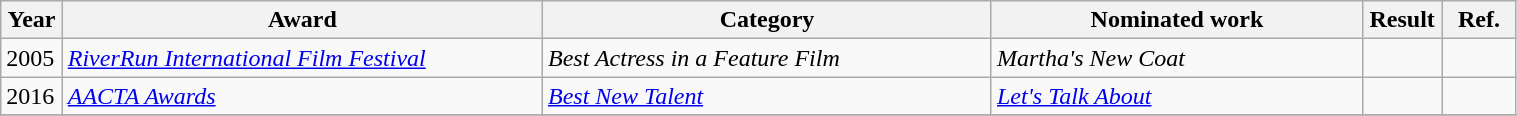<table width="80%" class="wikitable">
<tr>
<th width="10">Year</th>
<th width="300">Award</th>
<th width="280">Category</th>
<th width="230">Nominated work</th>
<th width="30">Result</th>
<th width="40">Ref.</th>
</tr>
<tr>
<td>2005</td>
<td><em><a href='#'>RiverRun International Film Festival</a></em></td>
<td><em>Best Actress in a Feature Film</em></td>
<td><em>Martha's New Coat</em></td>
<td></td>
<td></td>
</tr>
<tr>
<td>2016</td>
<td><em><a href='#'>AACTA Awards</a></em></td>
<td><em><a href='#'>Best New Talent</a></em></td>
<td><em><a href='#'>Let's Talk About</a></em></td>
<td></td>
<td></td>
</tr>
<tr>
</tr>
</table>
